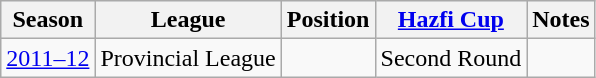<table class="wikitable" style="text-align:center; font-size:normal;">
<tr style="background:#f0f6fa;">
<th>Season</th>
<th>League</th>
<th>Position</th>
<th><a href='#'>Hazfi Cup</a></th>
<th>Notes</th>
</tr>
<tr>
<td><a href='#'>2011–12</a></td>
<td>Provincial League</td>
<td></td>
<td>Second Round</td>
<td></td>
</tr>
</table>
